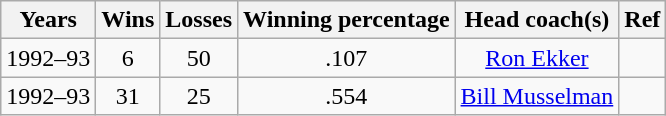<table class="wikitable" style="text-align:center;">
<tr>
<th>Years</th>
<th>Wins</th>
<th>Losses</th>
<th>Winning percentage</th>
<th>Head coach(s)</th>
<th>Ref</th>
</tr>
<tr>
<td>1992–93</td>
<td>6</td>
<td>50</td>
<td>.107</td>
<td><a href='#'>Ron Ekker</a></td>
<td></td>
</tr>
<tr>
<td>1992–93</td>
<td>31</td>
<td>25</td>
<td>.554</td>
<td><a href='#'>Bill Musselman</a></td>
<td></td>
</tr>
</table>
